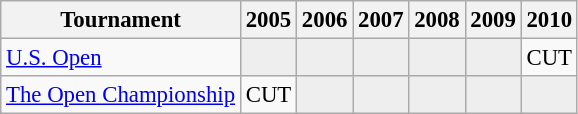<table class="wikitable" style="font-size:95%;text-align:center;">
<tr>
<th>Tournament</th>
<th>2005</th>
<th>2006</th>
<th>2007</th>
<th>2008</th>
<th>2009</th>
<th>2010</th>
</tr>
<tr>
<td align=left><a href='#'>U.S. Open</a></td>
<td style="background:#eeeeee;"></td>
<td style="background:#eeeeee;"></td>
<td style="background:#eeeeee;"></td>
<td style="background:#eeeeee;"></td>
<td style="background:#eeeeee;"></td>
<td>CUT</td>
</tr>
<tr>
<td align=left><a href='#'>The Open Championship</a></td>
<td>CUT</td>
<td style="background:#eeeeee;"></td>
<td style="background:#eeeeee;"></td>
<td style="background:#eeeeee;"></td>
<td style="background:#eeeeee;"></td>
<td style="background:#eeeeee;"></td>
</tr>
</table>
